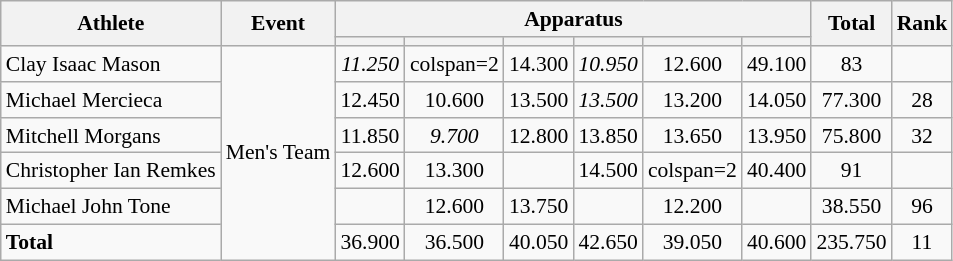<table class="wikitable" style="font-size:90%">
<tr>
<th rowspan=2>Athlete</th>
<th rowspan=2>Event</th>
<th colspan=6>Apparatus</th>
<th rowspan=2>Total</th>
<th rowspan=2>Rank</th>
</tr>
<tr style="font-size:95%">
<th></th>
<th></th>
<th></th>
<th></th>
<th></th>
<th></th>
</tr>
<tr align=center>
<td align=left>Clay Isaac Mason</td>
<td align=left rowspan=6>Men's Team</td>
<td><em>11.250</em></td>
<td>colspan=2 </td>
<td>14.300</td>
<td><em>10.950</em></td>
<td>12.600</td>
<td>49.100</td>
<td>83</td>
</tr>
<tr align=center>
<td align=left>Michael Mercieca</td>
<td>12.450</td>
<td>10.600</td>
<td>13.500</td>
<td><em>13.500</em></td>
<td>13.200</td>
<td>14.050</td>
<td>77.300</td>
<td>28</td>
</tr>
<tr align=center>
<td align=left>Mitchell Morgans</td>
<td>11.850</td>
<td><em>9.700</em></td>
<td>12.800</td>
<td>13.850</td>
<td>13.650</td>
<td>13.950</td>
<td>75.800</td>
<td>32</td>
</tr>
<tr align=center>
<td align=left>Christopher Ian Remkes</td>
<td>12.600</td>
<td>13.300</td>
<td></td>
<td>14.500</td>
<td>colspan=2 </td>
<td>40.400</td>
<td>91</td>
</tr>
<tr align=center>
<td align=left>Michael John Tone</td>
<td></td>
<td>12.600</td>
<td>13.750</td>
<td></td>
<td>12.200</td>
<td></td>
<td>38.550</td>
<td>96</td>
</tr>
<tr align=center>
<td align=left><strong>Total</strong></td>
<td>36.900</td>
<td>36.500</td>
<td>40.050</td>
<td>42.650</td>
<td>39.050</td>
<td>40.600</td>
<td>235.750</td>
<td>11</td>
</tr>
</table>
